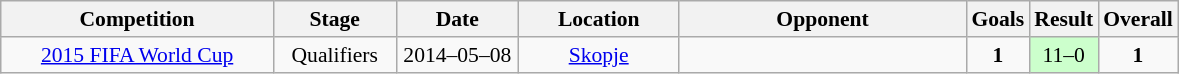<table class="wikitable" style="font-size:90%">
<tr>
<th width=175px>Competition</th>
<th width=75px>Stage</th>
<th width=75px>Date</th>
<th width=100px>Location</th>
<th width=185px>Opponent</th>
<th width=25px>Goals</th>
<th width=25>Result</th>
<th width=25px>Overall</th>
</tr>
<tr align=center>
<td><a href='#'>2015 FIFA World Cup</a></td>
<td>Qualifiers</td>
<td>2014–05–08</td>
<td><a href='#'>Skopje</a></td>
<td align=left></td>
<td><strong>1</strong></td>
<td bgcolor=#CCFFCC>11–0</td>
<td><strong>1</strong></td>
</tr>
</table>
